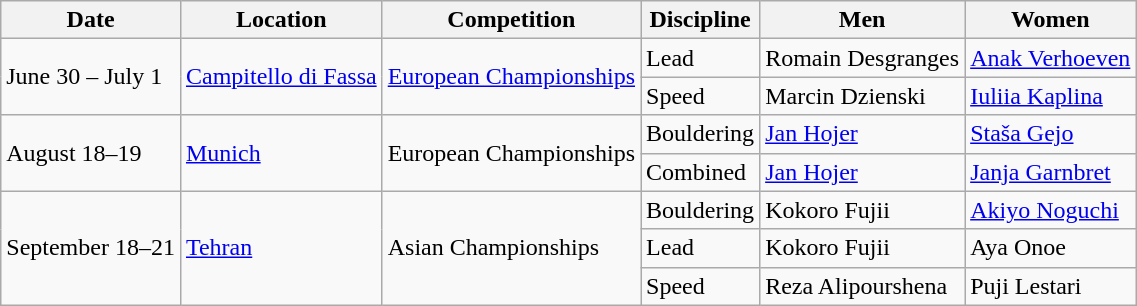<table class="wikitable">
<tr>
<th>Date</th>
<th>Location</th>
<th>Competition</th>
<th>Discipline</th>
<th>Men</th>
<th>Women</th>
</tr>
<tr>
<td rowspan="2">June 30 – July 1</td>
<td rowspan="2"> <a href='#'>Campitello di Fassa</a></td>
<td rowspan="2"><a href='#'>European Championships</a></td>
<td>Lead</td>
<td> Romain Desgranges</td>
<td> <a href='#'>Anak Verhoeven</a></td>
</tr>
<tr>
<td>Speed</td>
<td> Marcin Dzienski</td>
<td> <a href='#'>Iuliia Kaplina</a></td>
</tr>
<tr>
<td rowspan="2">August 18–19</td>
<td rowspan="2"> <a href='#'>Munich</a></td>
<td rowspan="2">European Championships</td>
<td>Bouldering</td>
<td> <a href='#'>Jan Hojer</a></td>
<td> <a href='#'>Staša Gejo</a></td>
</tr>
<tr>
<td>Combined</td>
<td> <a href='#'>Jan Hojer</a></td>
<td> <a href='#'>Janja Garnbret</a></td>
</tr>
<tr>
<td rowspan="3">September 18–21</td>
<td rowspan="3"> <a href='#'>Tehran</a></td>
<td rowspan="3">Asian Championships</td>
<td>Bouldering</td>
<td> Kokoro Fujii</td>
<td> <a href='#'>Akiyo Noguchi</a></td>
</tr>
<tr>
<td>Lead</td>
<td> Kokoro Fujii</td>
<td> Aya Onoe</td>
</tr>
<tr>
<td>Speed</td>
<td> Reza Alipourshena</td>
<td> Puji Lestari</td>
</tr>
</table>
